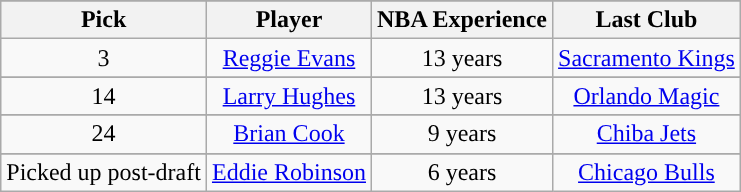<table class="wikitable sortable sortable">
<tr>
</tr>
<tr style="text-align: center">
<th>Pick</th>
<th>Player</th>
<th>NBA Experience</th>
<th>Last Club</th>
</tr>
<tr style="text-align: center">
<td>3</td>
<td><a href='#'>Reggie Evans</a></td>
<td>13 years</td>
<td> <a href='#'>Sacramento Kings</a></td>
</tr>
<tr>
</tr>
<tr style="text-align: center">
<td>14</td>
<td><a href='#'>Larry Hughes</a></td>
<td>13 years</td>
<td> <a href='#'>Orlando Magic</a></td>
</tr>
<tr>
</tr>
<tr style="text-align: center">
<td>24</td>
<td><a href='#'>Brian Cook</a></td>
<td>9 years</td>
<td> <a href='#'>Chiba Jets</a></td>
</tr>
<tr>
</tr>
<tr style="text-align: center">
<td>Picked up post-draft</td>
<td><a href='#'>Eddie Robinson</a></td>
<td>6 years</td>
<td> <a href='#'>Chicago Bulls</a></td>
</tr>
</table>
